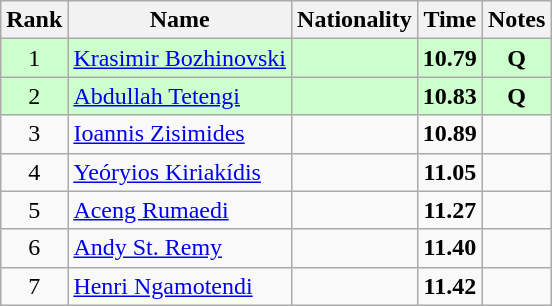<table class="wikitable sortable" style="text-align:center">
<tr>
<th>Rank</th>
<th>Name</th>
<th>Nationality</th>
<th>Time</th>
<th>Notes</th>
</tr>
<tr bgcolor=ccffcc>
<td>1</td>
<td align=left><a href='#'>Krasimir Bozhinovski</a></td>
<td align=left></td>
<td><strong>10.79</strong></td>
<td><strong>Q</strong></td>
</tr>
<tr bgcolor=ccffcc>
<td>2</td>
<td align=left><a href='#'>Abdullah Tetengi</a></td>
<td align=left></td>
<td><strong>10.83</strong></td>
<td><strong>Q</strong></td>
</tr>
<tr>
<td>3</td>
<td align=left><a href='#'>Ioannis Zisimides</a></td>
<td align=left></td>
<td><strong>10.89</strong></td>
<td></td>
</tr>
<tr>
<td>4</td>
<td align=left><a href='#'>Yeóryios Kiriakídis</a></td>
<td align=left></td>
<td><strong>11.05</strong></td>
<td></td>
</tr>
<tr>
<td>5</td>
<td align=left><a href='#'>Aceng Rumaedi</a></td>
<td align=left></td>
<td><strong>11.27</strong></td>
<td></td>
</tr>
<tr>
<td>6</td>
<td align=left><a href='#'>Andy St. Remy</a></td>
<td align=left></td>
<td><strong>11.40</strong></td>
<td></td>
</tr>
<tr>
<td>7</td>
<td align=left><a href='#'>Henri Ngamotendi</a></td>
<td align=left></td>
<td><strong>11.42</strong></td>
<td></td>
</tr>
</table>
